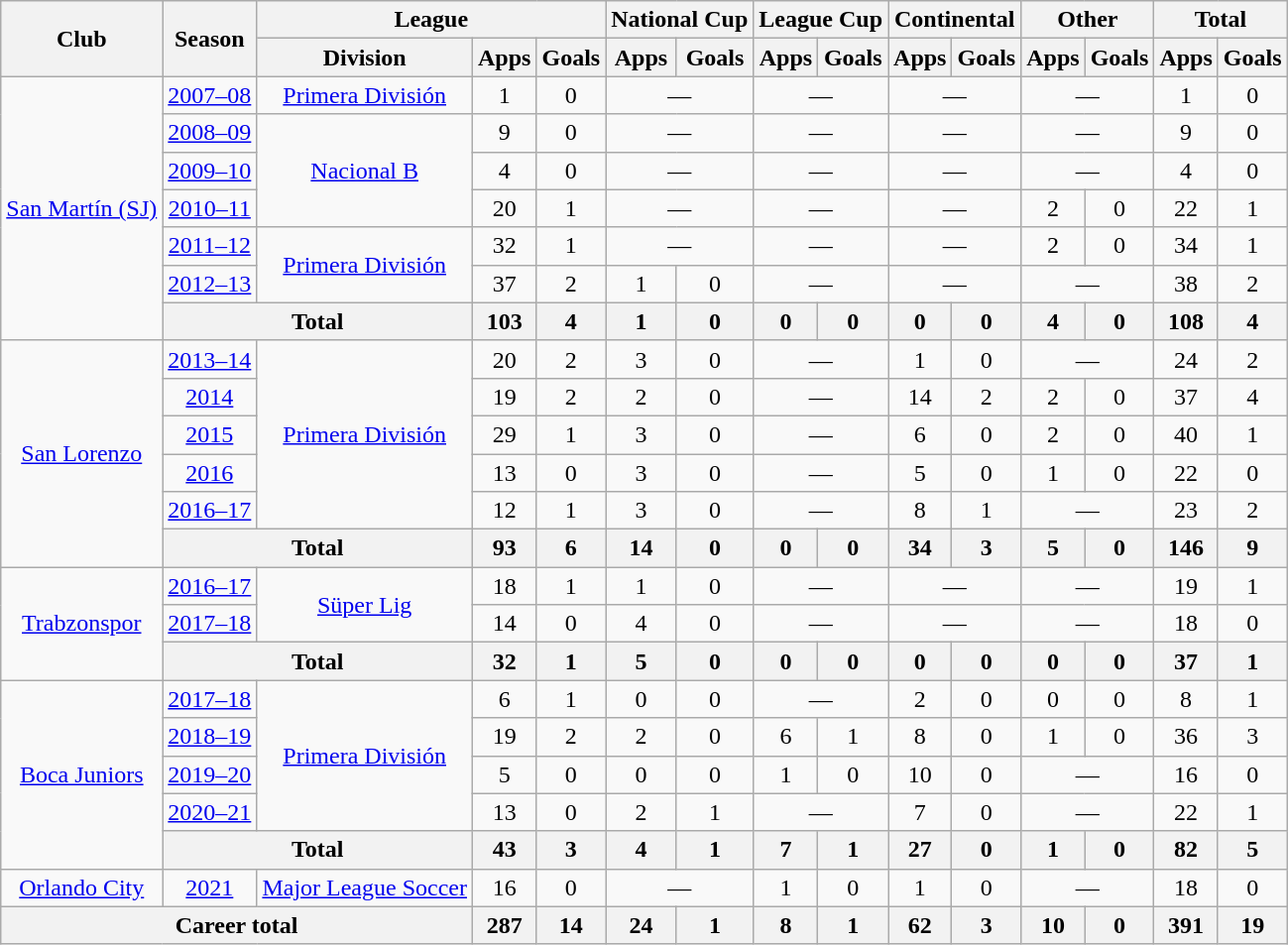<table class="wikitable" style="text-align:center;">
<tr>
<th rowspan="2">Club</th>
<th rowspan="2">Season</th>
<th colspan="3">League</th>
<th colspan="2">National Cup</th>
<th colspan="2">League Cup</th>
<th colspan="2">Continental</th>
<th colspan="2">Other</th>
<th colspan="2">Total</th>
</tr>
<tr>
<th>Division</th>
<th>Apps</th>
<th>Goals</th>
<th>Apps</th>
<th>Goals</th>
<th>Apps</th>
<th>Goals</th>
<th>Apps</th>
<th>Goals</th>
<th>Apps</th>
<th>Goals</th>
<th>Apps</th>
<th>Goals</th>
</tr>
<tr>
<td rowspan="7"><a href='#'>San Martín (SJ)</a></td>
<td><a href='#'>2007–08</a></td>
<td><a href='#'>Primera División</a></td>
<td>1</td>
<td>0</td>
<td colspan="2">—</td>
<td colspan="2">—</td>
<td colspan="2">—</td>
<td colspan="2">—</td>
<td>1</td>
<td>0</td>
</tr>
<tr>
<td><a href='#'>2008–09</a></td>
<td rowspan="3"><a href='#'>Nacional B</a></td>
<td>9</td>
<td>0</td>
<td colspan="2">—</td>
<td colspan="2">—</td>
<td colspan="2">—</td>
<td colspan="2">—</td>
<td>9</td>
<td>0</td>
</tr>
<tr>
<td><a href='#'>2009–10</a></td>
<td>4</td>
<td>0</td>
<td colspan="2">—</td>
<td colspan="2">—</td>
<td colspan="2">—</td>
<td colspan="2">—</td>
<td>4</td>
<td>0</td>
</tr>
<tr>
<td><a href='#'>2010–11</a></td>
<td>20</td>
<td>1</td>
<td colspan="2">—</td>
<td colspan="2">—</td>
<td colspan="2">—</td>
<td>2</td>
<td>0</td>
<td>22</td>
<td>1</td>
</tr>
<tr>
<td><a href='#'>2011–12</a></td>
<td rowspan="2"><a href='#'>Primera División</a></td>
<td>32</td>
<td>1</td>
<td colspan="2">—</td>
<td colspan="2">—</td>
<td colspan="2">—</td>
<td>2</td>
<td>0</td>
<td>34</td>
<td>1</td>
</tr>
<tr>
<td><a href='#'>2012–13</a></td>
<td>37</td>
<td>2</td>
<td>1</td>
<td>0</td>
<td colspan="2">—</td>
<td colspan="2">—</td>
<td colspan="2">—</td>
<td>38</td>
<td>2</td>
</tr>
<tr>
<th colspan="2">Total</th>
<th>103</th>
<th>4</th>
<th>1</th>
<th>0</th>
<th>0</th>
<th>0</th>
<th>0</th>
<th>0</th>
<th>4</th>
<th>0</th>
<th>108</th>
<th>4</th>
</tr>
<tr>
<td rowspan="6"><a href='#'>San Lorenzo</a></td>
<td><a href='#'>2013–14</a></td>
<td rowspan="5"><a href='#'>Primera División</a></td>
<td>20</td>
<td>2</td>
<td>3</td>
<td>0</td>
<td colspan="2">—</td>
<td>1</td>
<td>0</td>
<td colspan="2">—</td>
<td>24</td>
<td>2</td>
</tr>
<tr>
<td><a href='#'>2014</a></td>
<td>19</td>
<td>2</td>
<td>2</td>
<td>0</td>
<td colspan="2">—</td>
<td>14</td>
<td>2</td>
<td>2</td>
<td>0</td>
<td>37</td>
<td>4</td>
</tr>
<tr>
<td><a href='#'>2015</a></td>
<td>29</td>
<td>1</td>
<td>3</td>
<td>0</td>
<td colspan="2">—</td>
<td>6</td>
<td>0</td>
<td>2</td>
<td>0</td>
<td>40</td>
<td>1</td>
</tr>
<tr>
<td><a href='#'>2016</a></td>
<td>13</td>
<td>0</td>
<td>3</td>
<td>0</td>
<td colspan="2">—</td>
<td>5</td>
<td>0</td>
<td>1</td>
<td>0</td>
<td>22</td>
<td>0</td>
</tr>
<tr>
<td><a href='#'>2016–17</a></td>
<td>12</td>
<td>1</td>
<td>3</td>
<td>0</td>
<td colspan="2">—</td>
<td>8</td>
<td>1</td>
<td colspan="2">—</td>
<td>23</td>
<td>2</td>
</tr>
<tr>
<th colspan="2">Total</th>
<th>93</th>
<th>6</th>
<th>14</th>
<th>0</th>
<th>0</th>
<th>0</th>
<th>34</th>
<th>3</th>
<th>5</th>
<th>0</th>
<th>146</th>
<th>9</th>
</tr>
<tr>
<td rowspan="3"><a href='#'>Trabzonspor</a></td>
<td><a href='#'>2016–17</a></td>
<td rowspan="2"><a href='#'>Süper Lig</a></td>
<td>18</td>
<td>1</td>
<td>1</td>
<td>0</td>
<td colspan="2">—</td>
<td colspan="2">—</td>
<td colspan="2">—</td>
<td>19</td>
<td>1</td>
</tr>
<tr>
<td><a href='#'>2017–18</a></td>
<td>14</td>
<td>0</td>
<td>4</td>
<td>0</td>
<td colspan="2">—</td>
<td colspan="2">—</td>
<td colspan="2">—</td>
<td>18</td>
<td>0</td>
</tr>
<tr>
<th colspan="2">Total</th>
<th>32</th>
<th>1</th>
<th>5</th>
<th>0</th>
<th>0</th>
<th>0</th>
<th>0</th>
<th>0</th>
<th>0</th>
<th>0</th>
<th>37</th>
<th>1</th>
</tr>
<tr>
<td rowspan="5"><a href='#'>Boca Juniors</a></td>
<td><a href='#'>2017–18</a></td>
<td rowspan="4"><a href='#'>Primera División</a></td>
<td>6</td>
<td>1</td>
<td>0</td>
<td>0</td>
<td colspan="2">—</td>
<td>2</td>
<td>0</td>
<td>0</td>
<td>0</td>
<td>8</td>
<td>1</td>
</tr>
<tr>
<td><a href='#'>2018–19</a></td>
<td>19</td>
<td>2</td>
<td>2</td>
<td>0</td>
<td>6</td>
<td>1</td>
<td>8</td>
<td>0</td>
<td>1</td>
<td>0</td>
<td>36</td>
<td>3</td>
</tr>
<tr>
<td><a href='#'>2019–20</a></td>
<td>5</td>
<td>0</td>
<td>0</td>
<td>0</td>
<td>1</td>
<td>0</td>
<td>10</td>
<td>0</td>
<td colspan="2">—</td>
<td>16</td>
<td>0</td>
</tr>
<tr>
<td><a href='#'>2020–21</a></td>
<td>13</td>
<td>0</td>
<td>2</td>
<td>1</td>
<td colspan="2">—</td>
<td>7</td>
<td>0</td>
<td colspan="2">—</td>
<td>22</td>
<td>1</td>
</tr>
<tr>
<th colspan="2">Total</th>
<th>43</th>
<th>3</th>
<th>4</th>
<th>1</th>
<th>7</th>
<th>1</th>
<th>27</th>
<th>0</th>
<th>1</th>
<th>0</th>
<th>82</th>
<th>5</th>
</tr>
<tr>
<td><a href='#'>Orlando City</a></td>
<td><a href='#'>2021</a></td>
<td><a href='#'>Major League Soccer</a></td>
<td>16</td>
<td>0</td>
<td colspan="2">—</td>
<td>1</td>
<td>0</td>
<td>1</td>
<td>0</td>
<td colspan="2">—</td>
<td>18</td>
<td>0</td>
</tr>
<tr>
<th colspan="3">Career total</th>
<th>287</th>
<th>14</th>
<th>24</th>
<th>1</th>
<th>8</th>
<th>1</th>
<th>62</th>
<th>3</th>
<th>10</th>
<th>0</th>
<th>391</th>
<th>19</th>
</tr>
</table>
